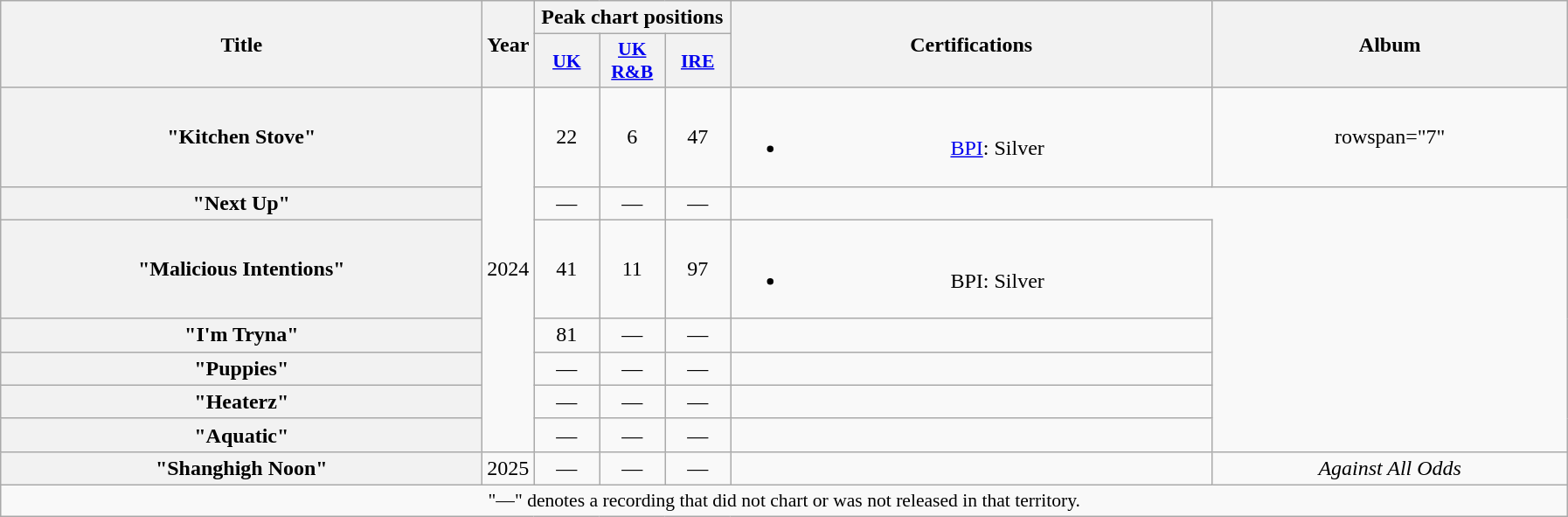<table class="wikitable plainrowheaders" style="text-align:center;">
<tr>
<th scope="col" rowspan="2" style="width:22.5em;">Title</th>
<th scope="col" rowspan="2" style="width:1em;">Year</th>
<th scope="col" colspan="3">Peak chart positions</th>
<th scope="col" rowspan="2" style="width:22.5em;">Certifications</th>
<th scope="col" rowspan="2" style="width:16.5em;">Album</th>
</tr>
<tr>
<th scope="col" style="width:3em;font-size:90%;"><a href='#'>UK</a><br></th>
<th scope="col" style="width:3em;font-size:90%;"><a href='#'>UK<br>R&B</a><br></th>
<th scope="col" style="width:3em;font-size:90%;"><a href='#'>IRE</a><br></th>
</tr>
<tr>
<th scope="row">"Kitchen Stove"<br></th>
<td rowspan="7">2024</td>
<td>22</td>
<td>6</td>
<td>47</td>
<td><br><ul><li><a href='#'>BPI</a>: Silver</li></ul></td>
<td>rowspan="7" </td>
</tr>
<tr>
<th scope="row">"Next Up"<br></th>
<td>—</td>
<td>—</td>
<td>—</td>
</tr>
<tr>
<th scope="row">"Malicious Intentions"</th>
<td>41</td>
<td>11</td>
<td>97</td>
<td><br><ul><li>BPI: Silver</li></ul></td>
</tr>
<tr>
<th scope="row">"I'm Tryna"</th>
<td>81</td>
<td>—</td>
<td>—</td>
<td></td>
</tr>
<tr>
<th scope="row">"Puppies"</th>
<td>—</td>
<td>—</td>
<td>—</td>
<td></td>
</tr>
<tr>
<th scope="row">"Heaterz"<br></th>
<td>—</td>
<td>—</td>
<td>—</td>
<td></td>
</tr>
<tr>
<th scope="row">"Aquatic"</th>
<td>—</td>
<td>—</td>
<td>—</td>
<td></td>
</tr>
<tr>
<th scope="row">"Shanghigh Noon"</th>
<td rowspan="1">2025</td>
<td>—</td>
<td>—</td>
<td>—</td>
<td></td>
<td><em>Against All Odds</em></td>
</tr>
<tr>
<td colspan="7" style="font-size:90%">"—" denotes a recording that did not chart or was not released in that territory.</td>
</tr>
</table>
